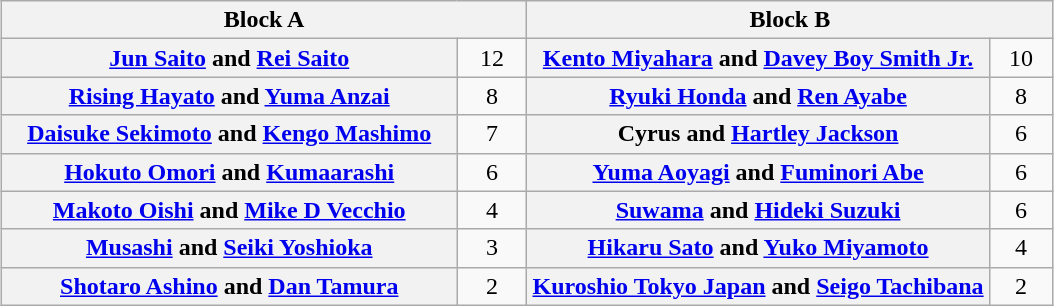<table class="wikitable" style="margin: 1em auto 1em auto;text-align:center">
<tr>
<th colspan="2" style="width:50%">Block A</th>
<th colspan="2" style="width:50%">Block B</th>
</tr>
<tr>
<th><a href='#'>Jun Saito</a> and <a href='#'>Rei Saito</a></th>
<td style="width:35px">12</td>
<th><a href='#'>Kento Miyahara</a> and <a href='#'>Davey Boy Smith Jr.</a></th>
<td style="width:35px">10</td>
</tr>
<tr>
<th><a href='#'>Rising Hayato</a> and <a href='#'>Yuma Anzai</a></th>
<td>8</td>
<th><a href='#'>Ryuki Honda</a> and <a href='#'>Ren Ayabe</a></th>
<td>8</td>
</tr>
<tr>
<th><a href='#'>Daisuke Sekimoto</a> and <a href='#'>Kengo Mashimo</a></th>
<td>7</td>
<th>Cyrus and <a href='#'>Hartley Jackson</a></th>
<td>6</td>
</tr>
<tr>
<th><a href='#'>Hokuto Omori</a> and <a href='#'>Kumaarashi</a></th>
<td>6</td>
<th><a href='#'>Yuma Aoyagi</a> and <a href='#'>Fuminori Abe</a></th>
<td>6</td>
</tr>
<tr>
<th><a href='#'>Makoto Oishi</a> and <a href='#'>Mike D Vecchio</a></th>
<td>4</td>
<th><a href='#'>Suwama</a> and <a href='#'>Hideki Suzuki</a></th>
<td>6</td>
</tr>
<tr>
<th><a href='#'>Musashi</a> and <a href='#'>Seiki Yoshioka</a></th>
<td>3</td>
<th><a href='#'>Hikaru Sato</a> and <a href='#'>Yuko Miyamoto</a></th>
<td>4</td>
</tr>
<tr>
<th><a href='#'>Shotaro Ashino</a> and <a href='#'>Dan Tamura</a></th>
<td>2</td>
<th><a href='#'>Kuroshio Tokyo Japan</a> and <a href='#'>Seigo Tachibana</a></th>
<td>2</td>
</tr>
</table>
